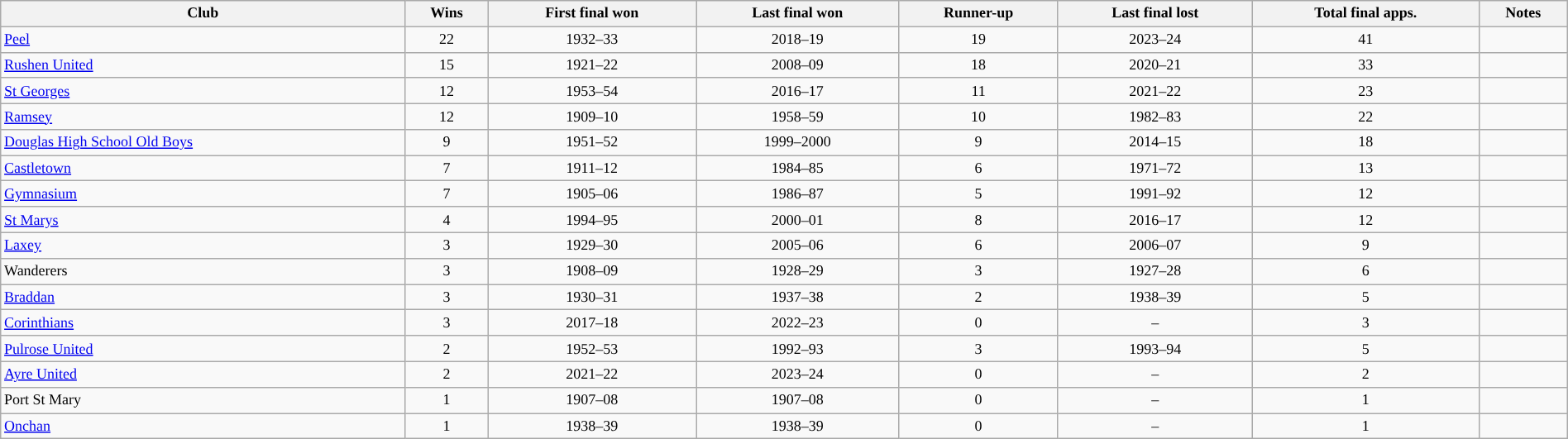<table class="wikitable sortable" style="text-align: center; width: 100%; font-size: 12px">
<tr>
<th>Club</th>
<th>Wins</th>
<th>First final won</th>
<th>Last final won</th>
<th>Runner-up</th>
<th>Last final lost</th>
<th>Total final apps.</th>
<th>Notes</th>
</tr>
<tr>
<td style="text-align: left"><a href='#'>Peel</a></td>
<td>22</td>
<td>1932–33</td>
<td>2018–19</td>
<td>19</td>
<td>2023–24</td>
<td>41</td>
<td></td>
</tr>
<tr>
<td style="text-align: left"><a href='#'>Rushen United</a></td>
<td>15</td>
<td>1921–22</td>
<td>2008–09</td>
<td>18</td>
<td>2020–21</td>
<td>33</td>
<td></td>
</tr>
<tr>
<td style="text-align: left"><a href='#'>St Georges</a></td>
<td>12</td>
<td>1953–54</td>
<td>2016–17</td>
<td>11</td>
<td>2021–22</td>
<td>23</td>
<td></td>
</tr>
<tr>
<td style="text-align: left"><a href='#'>Ramsey</a></td>
<td>12</td>
<td>1909–10</td>
<td>1958–59</td>
<td>10</td>
<td>1982–83</td>
<td>22</td>
<td></td>
</tr>
<tr>
<td style="text-align: left"><a href='#'>Douglas High School Old Boys</a></td>
<td>9</td>
<td>1951–52</td>
<td>1999–2000</td>
<td>9</td>
<td>2014–15</td>
<td>18</td>
<td></td>
</tr>
<tr>
<td style="text-align: left"><a href='#'>Castletown</a></td>
<td>7</td>
<td>1911–12</td>
<td>1984–85</td>
<td>6</td>
<td>1971–72</td>
<td>13</td>
<td></td>
</tr>
<tr>
<td style="text-align: left"><a href='#'>Gymnasium</a></td>
<td>7</td>
<td>1905–06</td>
<td>1986–87</td>
<td>5</td>
<td>1991–92</td>
<td>12</td>
<td></td>
</tr>
<tr>
<td style="text-align: left"><a href='#'>St Marys</a></td>
<td>4</td>
<td>1994–95</td>
<td>2000–01</td>
<td>8</td>
<td>2016–17</td>
<td>12</td>
<td></td>
</tr>
<tr>
<td style="text-align: left"><a href='#'>Laxey</a></td>
<td>3</td>
<td>1929–30</td>
<td>2005–06</td>
<td>6</td>
<td>2006–07</td>
<td>9</td>
<td></td>
</tr>
<tr>
<td style="text-align: left">Wanderers</td>
<td>3</td>
<td>1908–09</td>
<td>1928–29</td>
<td>3</td>
<td>1927–28</td>
<td>6</td>
<td></td>
</tr>
<tr>
<td style="text-align: left"><a href='#'>Braddan</a></td>
<td>3</td>
<td>1930–31</td>
<td>1937–38</td>
<td>2</td>
<td>1938–39</td>
<td>5</td>
<td></td>
</tr>
<tr>
<td style="text-align: left"><a href='#'>Corinthians</a></td>
<td>3</td>
<td>2017–18</td>
<td>2022–23</td>
<td>0</td>
<td>–</td>
<td>3</td>
<td></td>
</tr>
<tr>
<td style="text-align: left"><a href='#'>Pulrose United</a></td>
<td>2</td>
<td>1952–53</td>
<td>1992–93</td>
<td>3</td>
<td>1993–94</td>
<td>5</td>
<td></td>
</tr>
<tr>
<td style="text-align: left"><a href='#'>Ayre United</a></td>
<td>2</td>
<td>2021–22</td>
<td>2023–24</td>
<td>0</td>
<td>–</td>
<td>2</td>
<td></td>
</tr>
<tr>
<td style="text-align: left">Port St Mary</td>
<td>1</td>
<td>1907–08</td>
<td>1907–08</td>
<td>0</td>
<td>–</td>
<td>1</td>
<td></td>
</tr>
<tr>
<td style="text-align: left"><a href='#'>Onchan</a></td>
<td>1</td>
<td>1938–39</td>
<td>1938–39</td>
<td>0</td>
<td>–</td>
<td>1</td>
<td></td>
</tr>
</table>
